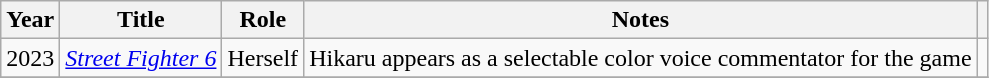<table class="wikitable">
<tr>
<th>Year</th>
<th>Title</th>
<th>Role</th>
<th>Notes</th>
<th></th>
</tr>
<tr>
<td>2023</td>
<td><em><a href='#'>Street Fighter 6</a></em></td>
<td>Herself</td>
<td>Hikaru appears as a selectable color voice commentator for the game</td>
<td></td>
</tr>
<tr>
</tr>
</table>
